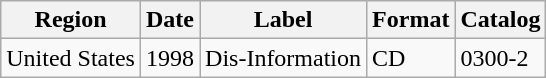<table class="wikitable">
<tr>
<th>Region</th>
<th>Date</th>
<th>Label</th>
<th>Format</th>
<th>Catalog</th>
</tr>
<tr>
<td>United States</td>
<td>1998</td>
<td>Dis-Information</td>
<td>CD</td>
<td>0300-2</td>
</tr>
</table>
